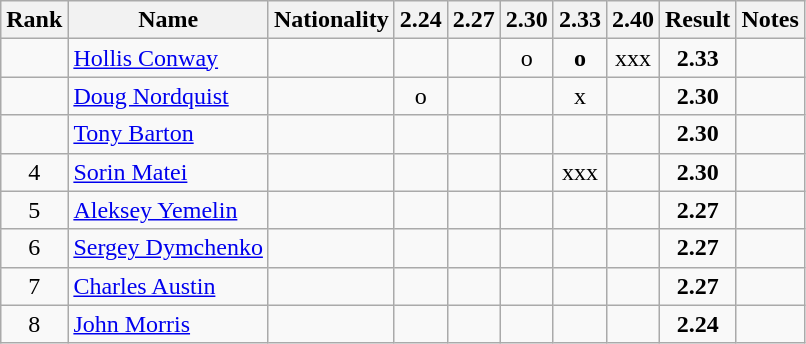<table class="wikitable sortable" style="text-align:center">
<tr>
<th>Rank</th>
<th>Name</th>
<th>Nationality</th>
<th>2.24</th>
<th>2.27</th>
<th>2.30</th>
<th>2.33</th>
<th>2.40</th>
<th>Result</th>
<th>Notes</th>
</tr>
<tr>
<td></td>
<td align=left><a href='#'>Hollis Conway</a></td>
<td align=left></td>
<td></td>
<td></td>
<td>o</td>
<td><strong>o</strong></td>
<td>xxx</td>
<td><strong>2.33</strong></td>
<td></td>
</tr>
<tr>
<td></td>
<td align=left><a href='#'>Doug Nordquist</a></td>
<td align=left></td>
<td>o</td>
<td></td>
<td></td>
<td>x</td>
<td></td>
<td><strong>2.30</strong></td>
<td></td>
</tr>
<tr>
<td></td>
<td align=left><a href='#'>Tony Barton</a></td>
<td align=left></td>
<td></td>
<td></td>
<td></td>
<td></td>
<td></td>
<td><strong>2.30</strong></td>
<td></td>
</tr>
<tr>
<td>4</td>
<td align=left><a href='#'>Sorin Matei</a></td>
<td align=left></td>
<td></td>
<td></td>
<td></td>
<td>xxx</td>
<td></td>
<td><strong>2.30</strong></td>
<td></td>
</tr>
<tr>
<td>5</td>
<td align=left><a href='#'>Aleksey Yemelin</a></td>
<td align=left></td>
<td></td>
<td></td>
<td></td>
<td></td>
<td></td>
<td><strong>2.27</strong></td>
<td></td>
</tr>
<tr>
<td>6</td>
<td align=left><a href='#'>Sergey Dymchenko</a></td>
<td align=left></td>
<td></td>
<td></td>
<td></td>
<td></td>
<td></td>
<td><strong>2.27</strong></td>
<td></td>
</tr>
<tr>
<td>7</td>
<td align=left><a href='#'>Charles Austin</a></td>
<td align=left></td>
<td></td>
<td></td>
<td></td>
<td></td>
<td></td>
<td><strong>2.27</strong></td>
<td></td>
</tr>
<tr>
<td>8</td>
<td align=left><a href='#'>John Morris</a></td>
<td align=left></td>
<td></td>
<td></td>
<td></td>
<td></td>
<td></td>
<td><strong>2.24</strong></td>
<td></td>
</tr>
</table>
